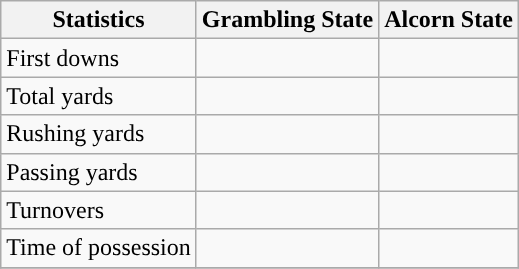<table class="wikitable">
<tr>
<th>Statistics</th>
<th>Grambling State</th>
<th>Alcorn State</th>
</tr>
<tr>
<td>First downs</td>
<td> </td>
<td> </td>
</tr>
<tr>
<td>Total yards</td>
<td> </td>
<td> </td>
</tr>
<tr>
<td>Rushing yards</td>
<td> </td>
<td> </td>
</tr>
<tr>
<td>Passing yards</td>
<td> </td>
<td> </td>
</tr>
<tr>
<td>Turnovers</td>
<td> </td>
<td> </td>
</tr>
<tr>
<td>Time of possession</td>
<td> </td>
<td> </td>
</tr>
<tr>
</tr>
</table>
